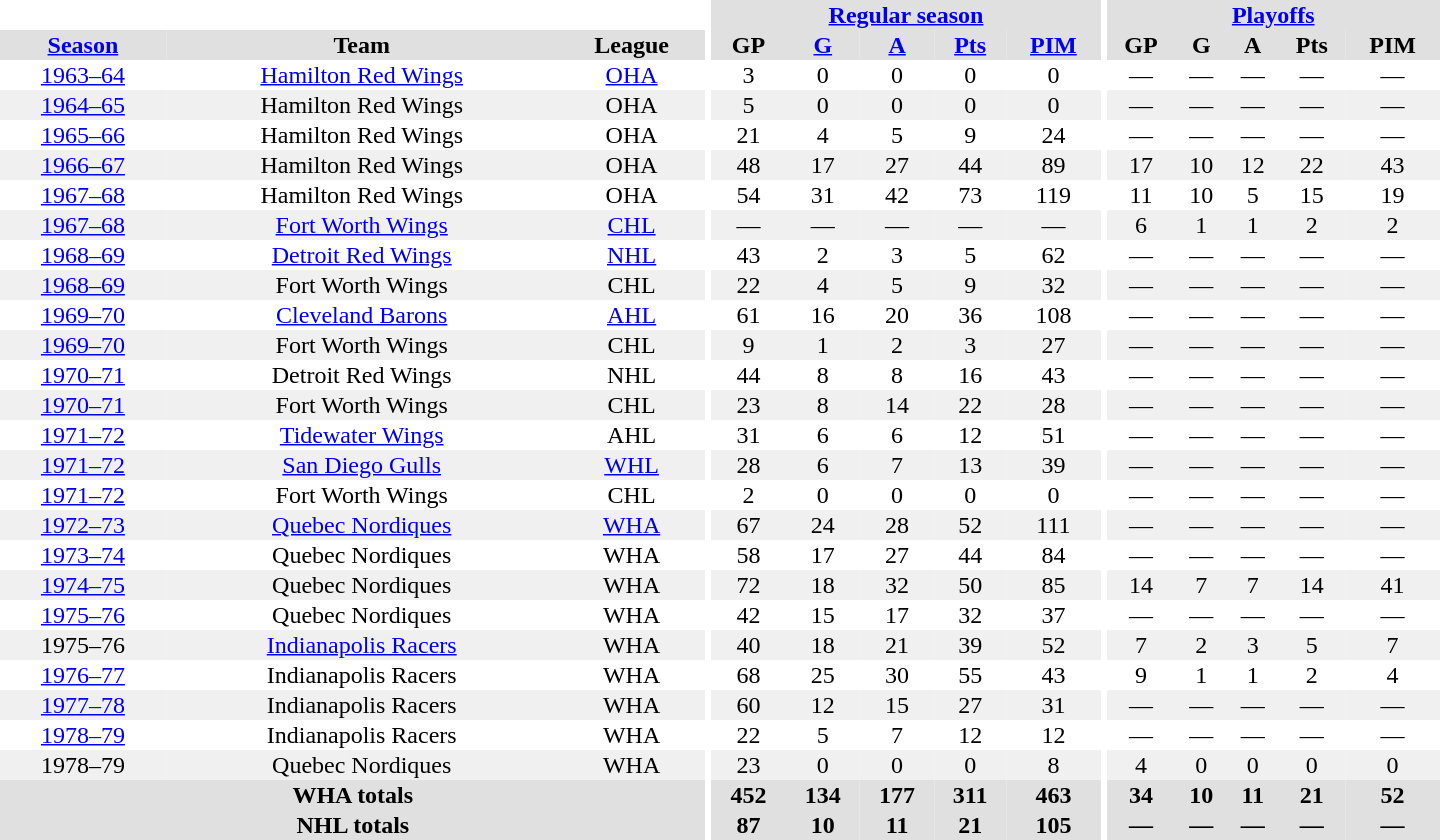<table border="0" cellpadding="1" cellspacing="0" style="text-align:center; width:60em">
<tr bgcolor="#e0e0e0">
<th colspan="3" bgcolor="#ffffff"></th>
<th rowspan="100" bgcolor="#ffffff"></th>
<th colspan="5"><a href='#'>Regular season</a></th>
<th rowspan="100" bgcolor="#ffffff"></th>
<th colspan="5"><a href='#'>Playoffs</a></th>
</tr>
<tr bgcolor="#e0e0e0">
<th><a href='#'>Season</a></th>
<th>Team</th>
<th>League</th>
<th>GP</th>
<th><a href='#'>G</a></th>
<th><a href='#'>A</a></th>
<th><a href='#'>Pts</a></th>
<th><a href='#'>PIM</a></th>
<th>GP</th>
<th>G</th>
<th>A</th>
<th>Pts</th>
<th>PIM</th>
</tr>
<tr>
<td><a href='#'>1963–64</a></td>
<td><a href='#'>Hamilton Red Wings</a></td>
<td><a href='#'>OHA</a></td>
<td>3</td>
<td>0</td>
<td>0</td>
<td>0</td>
<td>0</td>
<td>—</td>
<td>—</td>
<td>—</td>
<td>—</td>
<td>—</td>
</tr>
<tr bgcolor="#f0f0f0">
<td><a href='#'>1964–65</a></td>
<td>Hamilton Red Wings</td>
<td>OHA</td>
<td>5</td>
<td>0</td>
<td>0</td>
<td>0</td>
<td>0</td>
<td>—</td>
<td>—</td>
<td>—</td>
<td>—</td>
<td>—</td>
</tr>
<tr>
<td><a href='#'>1965–66</a></td>
<td>Hamilton Red Wings</td>
<td>OHA</td>
<td>21</td>
<td>4</td>
<td>5</td>
<td>9</td>
<td>24</td>
<td>—</td>
<td>—</td>
<td>—</td>
<td>—</td>
<td>—</td>
</tr>
<tr bgcolor="#f0f0f0">
<td><a href='#'>1966–67</a></td>
<td>Hamilton Red Wings</td>
<td>OHA</td>
<td>48</td>
<td>17</td>
<td>27</td>
<td>44</td>
<td>89</td>
<td>17</td>
<td>10</td>
<td>12</td>
<td>22</td>
<td>43</td>
</tr>
<tr>
<td><a href='#'>1967–68</a></td>
<td>Hamilton Red Wings</td>
<td>OHA</td>
<td>54</td>
<td>31</td>
<td>42</td>
<td>73</td>
<td>119</td>
<td>11</td>
<td>10</td>
<td>5</td>
<td>15</td>
<td>19</td>
</tr>
<tr bgcolor="#f0f0f0">
<td><a href='#'>1967–68</a></td>
<td><a href='#'>Fort Worth Wings</a></td>
<td><a href='#'>CHL</a></td>
<td>—</td>
<td>—</td>
<td>—</td>
<td>—</td>
<td>—</td>
<td>6</td>
<td>1</td>
<td>1</td>
<td>2</td>
<td>2</td>
</tr>
<tr>
<td><a href='#'>1968–69</a></td>
<td><a href='#'>Detroit Red Wings</a></td>
<td><a href='#'>NHL</a></td>
<td>43</td>
<td>2</td>
<td>3</td>
<td>5</td>
<td>62</td>
<td>—</td>
<td>—</td>
<td>—</td>
<td>—</td>
<td>—</td>
</tr>
<tr bgcolor="#f0f0f0">
<td><a href='#'>1968–69</a></td>
<td>Fort Worth Wings</td>
<td>CHL</td>
<td>22</td>
<td>4</td>
<td>5</td>
<td>9</td>
<td>32</td>
<td>—</td>
<td>—</td>
<td>—</td>
<td>—</td>
<td>—</td>
</tr>
<tr>
<td><a href='#'>1969–70</a></td>
<td><a href='#'>Cleveland Barons</a></td>
<td><a href='#'>AHL</a></td>
<td>61</td>
<td>16</td>
<td>20</td>
<td>36</td>
<td>108</td>
<td>—</td>
<td>—</td>
<td>—</td>
<td>—</td>
<td>—</td>
</tr>
<tr bgcolor="#f0f0f0">
<td><a href='#'>1969–70</a></td>
<td>Fort Worth Wings</td>
<td>CHL</td>
<td>9</td>
<td>1</td>
<td>2</td>
<td>3</td>
<td>27</td>
<td>—</td>
<td>—</td>
<td>—</td>
<td>—</td>
<td>—</td>
</tr>
<tr>
<td><a href='#'>1970–71</a></td>
<td>Detroit Red Wings</td>
<td>NHL</td>
<td>44</td>
<td>8</td>
<td>8</td>
<td>16</td>
<td>43</td>
<td>—</td>
<td>—</td>
<td>—</td>
<td>—</td>
<td>—</td>
</tr>
<tr bgcolor="#f0f0f0">
<td><a href='#'>1970–71</a></td>
<td>Fort Worth Wings</td>
<td>CHL</td>
<td>23</td>
<td>8</td>
<td>14</td>
<td>22</td>
<td>28</td>
<td>—</td>
<td>—</td>
<td>—</td>
<td>—</td>
<td>—</td>
</tr>
<tr>
<td><a href='#'>1971–72</a></td>
<td><a href='#'>Tidewater Wings</a></td>
<td>AHL</td>
<td>31</td>
<td>6</td>
<td>6</td>
<td>12</td>
<td>51</td>
<td>—</td>
<td>—</td>
<td>—</td>
<td>—</td>
<td>—</td>
</tr>
<tr bgcolor="#f0f0f0">
<td><a href='#'>1971–72</a></td>
<td><a href='#'>San Diego Gulls</a></td>
<td><a href='#'>WHL</a></td>
<td>28</td>
<td>6</td>
<td>7</td>
<td>13</td>
<td>39</td>
<td>—</td>
<td>—</td>
<td>—</td>
<td>—</td>
<td>—</td>
</tr>
<tr>
<td><a href='#'>1971–72</a></td>
<td>Fort Worth Wings</td>
<td>CHL</td>
<td>2</td>
<td>0</td>
<td>0</td>
<td>0</td>
<td>0</td>
<td>—</td>
<td>—</td>
<td>—</td>
<td>—</td>
<td>—</td>
</tr>
<tr bgcolor="#f0f0f0">
<td><a href='#'>1972–73</a></td>
<td><a href='#'>Quebec Nordiques</a></td>
<td><a href='#'>WHA</a></td>
<td>67</td>
<td>24</td>
<td>28</td>
<td>52</td>
<td>111</td>
<td>—</td>
<td>—</td>
<td>—</td>
<td>—</td>
<td>—</td>
</tr>
<tr>
<td><a href='#'>1973–74</a></td>
<td>Quebec Nordiques</td>
<td>WHA</td>
<td>58</td>
<td>17</td>
<td>27</td>
<td>44</td>
<td>84</td>
<td>—</td>
<td>—</td>
<td>—</td>
<td>—</td>
<td>—</td>
</tr>
<tr bgcolor="#f0f0f0">
<td><a href='#'>1974–75</a></td>
<td>Quebec Nordiques</td>
<td>WHA</td>
<td>72</td>
<td>18</td>
<td>32</td>
<td>50</td>
<td>85</td>
<td>14</td>
<td>7</td>
<td>7</td>
<td>14</td>
<td>41</td>
</tr>
<tr>
<td><a href='#'>1975–76</a></td>
<td>Quebec Nordiques</td>
<td>WHA</td>
<td>42</td>
<td>15</td>
<td>17</td>
<td>32</td>
<td>37</td>
<td>—</td>
<td>—</td>
<td>—</td>
<td>—</td>
<td>—</td>
</tr>
<tr bgcolor="#f0f0f0">
<td>1975–76</td>
<td><a href='#'>Indianapolis Racers</a></td>
<td>WHA</td>
<td>40</td>
<td>18</td>
<td>21</td>
<td>39</td>
<td>52</td>
<td>7</td>
<td>2</td>
<td>3</td>
<td>5</td>
<td>7</td>
</tr>
<tr>
<td><a href='#'>1976–77</a></td>
<td>Indianapolis Racers</td>
<td>WHA</td>
<td>68</td>
<td>25</td>
<td>30</td>
<td>55</td>
<td>43</td>
<td>9</td>
<td>1</td>
<td>1</td>
<td>2</td>
<td>4</td>
</tr>
<tr bgcolor="#f0f0f0">
<td><a href='#'>1977–78</a></td>
<td>Indianapolis Racers</td>
<td>WHA</td>
<td>60</td>
<td>12</td>
<td>15</td>
<td>27</td>
<td>31</td>
<td>—</td>
<td>—</td>
<td>—</td>
<td>—</td>
<td>—</td>
</tr>
<tr>
<td><a href='#'>1978–79</a></td>
<td>Indianapolis Racers</td>
<td>WHA</td>
<td>22</td>
<td>5</td>
<td>7</td>
<td>12</td>
<td>12</td>
<td>—</td>
<td>—</td>
<td>—</td>
<td>—</td>
<td>—</td>
</tr>
<tr bgcolor="#f0f0f0">
<td>1978–79</td>
<td>Quebec Nordiques</td>
<td>WHA</td>
<td>23</td>
<td>0</td>
<td>0</td>
<td>0</td>
<td>8</td>
<td>4</td>
<td>0</td>
<td>0</td>
<td>0</td>
<td>0</td>
</tr>
<tr bgcolor="#e0e0e0">
<th colspan="3">WHA totals</th>
<th>452</th>
<th>134</th>
<th>177</th>
<th>311</th>
<th>463</th>
<th>34</th>
<th>10</th>
<th>11</th>
<th>21</th>
<th>52</th>
</tr>
<tr bgcolor="#e0e0e0">
<th colspan="3">NHL totals</th>
<th>87</th>
<th>10</th>
<th>11</th>
<th>21</th>
<th>105</th>
<th>—</th>
<th>—</th>
<th>—</th>
<th>—</th>
<th>—</th>
</tr>
</table>
